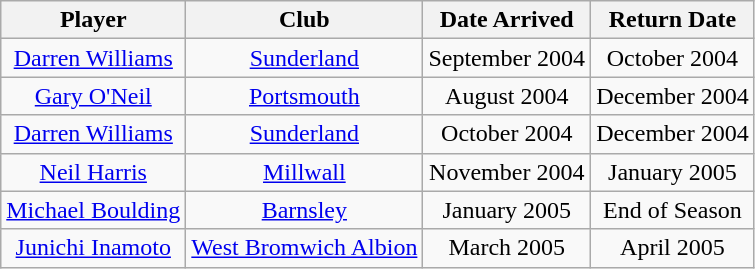<table class="wikitable" style="text-align: center">
<tr>
<th>Player</th>
<th>Club</th>
<th>Date Arrived</th>
<th>Return Date</th>
</tr>
<tr>
<td><a href='#'>Darren Williams</a></td>
<td><a href='#'>Sunderland</a></td>
<td>September 2004</td>
<td>October 2004</td>
</tr>
<tr>
<td><a href='#'>Gary O'Neil</a></td>
<td><a href='#'>Portsmouth</a></td>
<td>August 2004</td>
<td>December 2004</td>
</tr>
<tr>
<td><a href='#'>Darren Williams</a></td>
<td><a href='#'>Sunderland</a></td>
<td>October 2004</td>
<td>December 2004</td>
</tr>
<tr>
<td><a href='#'>Neil Harris</a></td>
<td><a href='#'>Millwall</a></td>
<td>November 2004</td>
<td>January 2005</td>
</tr>
<tr>
<td><a href='#'>Michael Boulding</a></td>
<td><a href='#'>Barnsley</a></td>
<td>January 2005</td>
<td>End of Season</td>
</tr>
<tr>
<td><a href='#'>Junichi Inamoto</a></td>
<td><a href='#'>West Bromwich Albion</a></td>
<td>March 2005</td>
<td>April 2005</td>
</tr>
</table>
